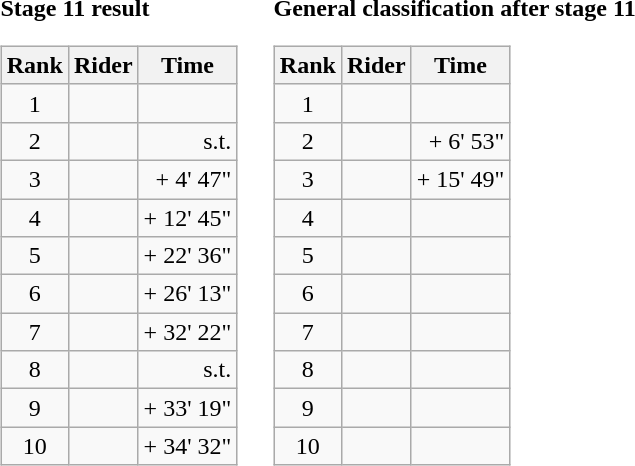<table>
<tr>
<td><strong>Stage 11 result</strong><br><table class="wikitable">
<tr>
<th scope="col">Rank</th>
<th scope="col">Rider</th>
<th scope="col">Time</th>
</tr>
<tr>
<td style="text-align:center;">1</td>
<td></td>
<td style="text-align:right;"></td>
</tr>
<tr>
<td style="text-align:center;">2</td>
<td></td>
<td style="text-align:right;">s.t.</td>
</tr>
<tr>
<td style="text-align:center;">3</td>
<td></td>
<td style="text-align:right;">+ 4' 47"</td>
</tr>
<tr>
<td style="text-align:center;">4</td>
<td></td>
<td style="text-align:right;">+ 12' 45"</td>
</tr>
<tr>
<td style="text-align:center;">5</td>
<td></td>
<td style="text-align:right;">+ 22' 36"</td>
</tr>
<tr>
<td style="text-align:center;">6</td>
<td></td>
<td style="text-align:right;">+ 26' 13"</td>
</tr>
<tr>
<td style="text-align:center;">7</td>
<td></td>
<td style="text-align:right;">+ 32' 22"</td>
</tr>
<tr>
<td style="text-align:center;">8</td>
<td></td>
<td style="text-align:right;">s.t.</td>
</tr>
<tr>
<td style="text-align:center;">9</td>
<td></td>
<td style="text-align:right;">+ 33' 19"</td>
</tr>
<tr>
<td style="text-align:center;">10</td>
<td></td>
<td style="text-align:right;">+ 34' 32"</td>
</tr>
</table>
</td>
<td></td>
<td><strong>General classification after stage 11</strong><br><table class="wikitable">
<tr>
<th scope="col">Rank</th>
<th scope="col">Rider</th>
<th scope="col">Time</th>
</tr>
<tr>
<td style="text-align:center;">1</td>
<td></td>
<td style="text-align:right;"></td>
</tr>
<tr>
<td style="text-align:center;">2</td>
<td></td>
<td style="text-align:right;">+ 6' 53"</td>
</tr>
<tr>
<td style="text-align:center;">3</td>
<td></td>
<td style="text-align:right;">+ 15' 49"</td>
</tr>
<tr>
<td style="text-align:center;">4</td>
<td></td>
<td></td>
</tr>
<tr>
<td style="text-align:center;">5</td>
<td></td>
<td></td>
</tr>
<tr>
<td style="text-align:center;">6</td>
<td></td>
<td></td>
</tr>
<tr>
<td style="text-align:center;">7</td>
<td></td>
<td></td>
</tr>
<tr>
<td style="text-align:center;">8</td>
<td></td>
<td></td>
</tr>
<tr>
<td style="text-align:center;">9</td>
<td></td>
<td></td>
</tr>
<tr>
<td style="text-align:center;">10</td>
<td></td>
<td></td>
</tr>
</table>
</td>
</tr>
</table>
